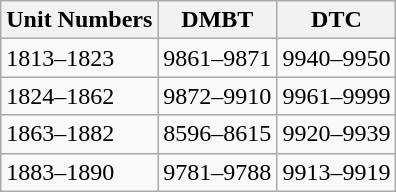<table class="wikitable">
<tr>
<th>Unit Numbers</th>
<th>DMBT</th>
<th>DTC</th>
</tr>
<tr>
<td>1813–1823</td>
<td>9861–9871</td>
<td>9940–9950</td>
</tr>
<tr>
<td>1824–1862</td>
<td>9872–9910</td>
<td>9961–9999</td>
</tr>
<tr>
<td>1863–1882</td>
<td>8596–8615</td>
<td>9920–9939</td>
</tr>
<tr>
<td>1883–1890</td>
<td>9781–9788</td>
<td>9913–9919</td>
</tr>
</table>
